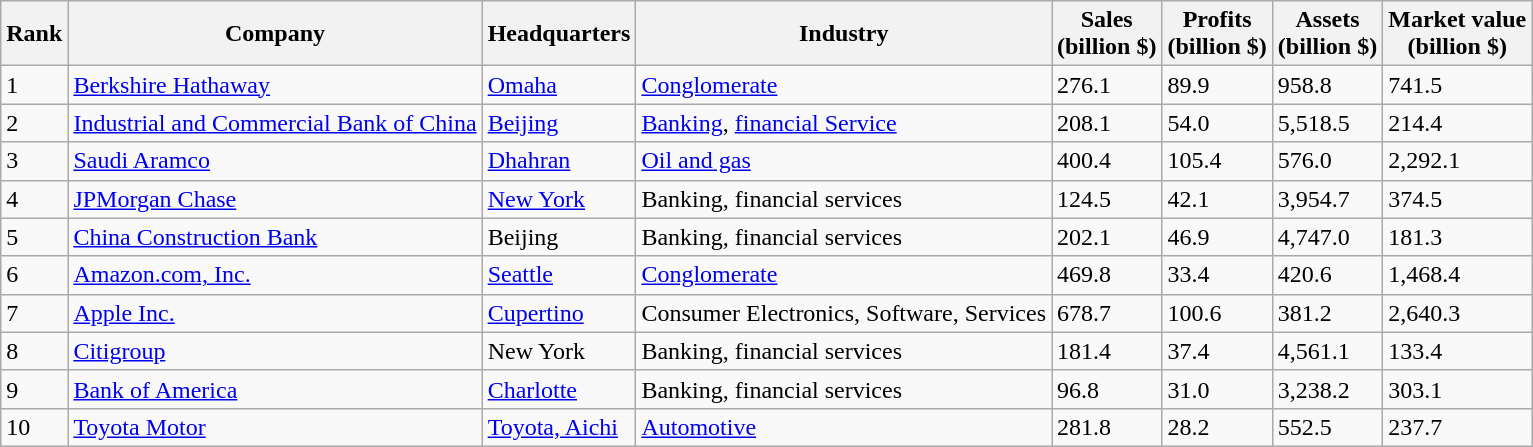<table class="wikitable sortable">
<tr>
<th>Rank</th>
<th>Company</th>
<th>Headquarters</th>
<th>Industry</th>
<th>Sales <br> (billion $)</th>
<th>Profits <br> (billion $)</th>
<th>Assets <br> (billion $)</th>
<th>Market value <br> (billion $)</th>
</tr>
<tr>
<td>1</td>
<td><a href='#'>Berkshire Hathaway</a></td>
<td><a href='#'>Omaha</a></td>
<td><a href='#'>Conglomerate</a></td>
<td>276.1</td>
<td>89.9</td>
<td>958.8</td>
<td>741.5</td>
</tr>
<tr>
<td>2</td>
<td><a href='#'>Industrial and Commercial Bank of China</a></td>
<td><a href='#'>Beijing</a></td>
<td><a href='#'>Banking</a>, <a href='#'>financial Service</a></td>
<td>208.1</td>
<td>54.0</td>
<td>5,518.5</td>
<td>214.4</td>
</tr>
<tr>
<td>3</td>
<td><a href='#'>Saudi Aramco</a></td>
<td><a href='#'>Dhahran</a></td>
<td><a href='#'>Oil and gas</a></td>
<td>400.4</td>
<td>105.4</td>
<td>576.0</td>
<td>2,292.1</td>
</tr>
<tr>
<td>4</td>
<td><a href='#'>JPMorgan Chase</a></td>
<td><a href='#'>New York</a></td>
<td>Banking, financial services</td>
<td>124.5</td>
<td>42.1</td>
<td>3,954.7</td>
<td>374.5</td>
</tr>
<tr>
<td>5</td>
<td><a href='#'>China Construction Bank</a></td>
<td>Beijing</td>
<td>Banking, financial services</td>
<td>202.1</td>
<td>46.9</td>
<td>4,747.0</td>
<td>181.3</td>
</tr>
<tr>
<td>6</td>
<td><a href='#'>Amazon.com, Inc.</a></td>
<td><a href='#'>Seattle</a></td>
<td><a href='#'>Conglomerate</a></td>
<td>469.8</td>
<td>33.4</td>
<td>420.6</td>
<td>1,468.4</td>
</tr>
<tr>
<td>7</td>
<td><a href='#'>Apple Inc.</a></td>
<td><a href='#'>Cupertino</a></td>
<td>Consumer Electronics, Software, Services</td>
<td>678.7</td>
<td>100.6</td>
<td>381.2</td>
<td>2,640.3</td>
</tr>
<tr>
<td>8</td>
<td><a href='#'>Citigroup</a></td>
<td>New York</td>
<td>Banking, financial services</td>
<td>181.4</td>
<td>37.4</td>
<td>4,561.1</td>
<td>133.4</td>
</tr>
<tr>
<td>9</td>
<td><a href='#'>Bank of America</a></td>
<td><a href='#'>Charlotte</a></td>
<td>Banking, financial services</td>
<td>96.8</td>
<td>31.0</td>
<td>3,238.2</td>
<td>303.1</td>
</tr>
<tr>
<td>10</td>
<td><a href='#'>Toyota Motor</a></td>
<td><a href='#'>Toyota, Aichi</a></td>
<td><a href='#'>Automotive</a></td>
<td>281.8</td>
<td>28.2</td>
<td>552.5</td>
<td>237.7</td>
</tr>
</table>
